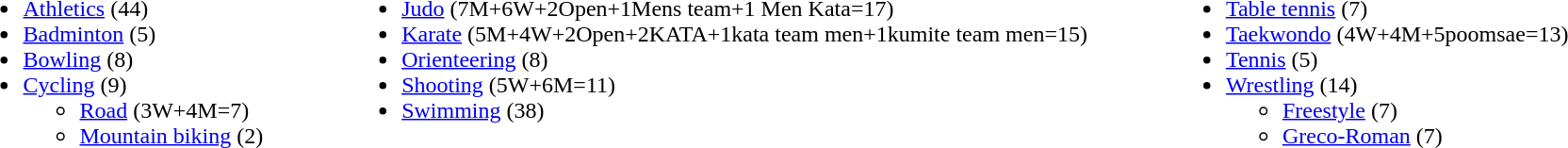<table>
<tr>
<td valign=top><br><ul><li><a href='#'>Athletics</a> (44)</li><li><a href='#'>Badminton</a> (5)</li><li><a href='#'>Bowling</a> (8)</li><li><a href='#'>Cycling</a> (9)<ul><li><a href='#'>Road</a> (3W+4M=7)</li><li><a href='#'>Mountain biking</a> (2)</li></ul></li></ul></td>
<td width=50></td>
<td valign=top><br><ul><li><a href='#'>Judo</a> (7M+6W+2Open+1Mens team+1 Men Kata=17)</li><li><a href='#'>Karate</a> (5M+4W+2Open+2KATA+1kata team men+1kumite team men=15)</li><li><a href='#'>Orienteering</a> (8)</li><li><a href='#'>Shooting</a> (5W+6M=11)</li><li><a href='#'>Swimming</a> (38)</li></ul></td>
<td width=50></td>
<td valign=top><br><ul><li><a href='#'>Table tennis</a> (7)</li><li><a href='#'>Taekwondo</a> (4W+4M+5poomsae=13)</li><li><a href='#'>Tennis</a> (5)</li><li><a href='#'>Wrestling</a> (14)<ul><li><a href='#'>Freestyle</a> (7)</li><li><a href='#'>Greco-Roman</a> (7)</li></ul></li></ul></td>
<td width=50></td>
</tr>
</table>
